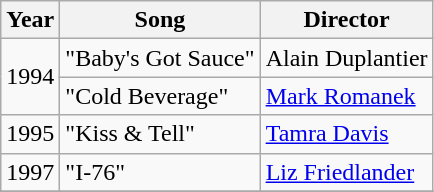<table class="wikitable">
<tr>
<th>Year</th>
<th>Song</th>
<th>Director</th>
</tr>
<tr>
<td rowspan="2">1994</td>
<td>"Baby's Got Sauce"</td>
<td>Alain Duplantier</td>
</tr>
<tr>
<td>"Cold Beverage"</td>
<td><a href='#'>Mark Romanek</a></td>
</tr>
<tr>
<td>1995</td>
<td>"Kiss & Tell"</td>
<td><a href='#'>Tamra Davis</a></td>
</tr>
<tr>
<td>1997</td>
<td>"I-76"</td>
<td><a href='#'>Liz Friedlander</a></td>
</tr>
<tr>
</tr>
</table>
